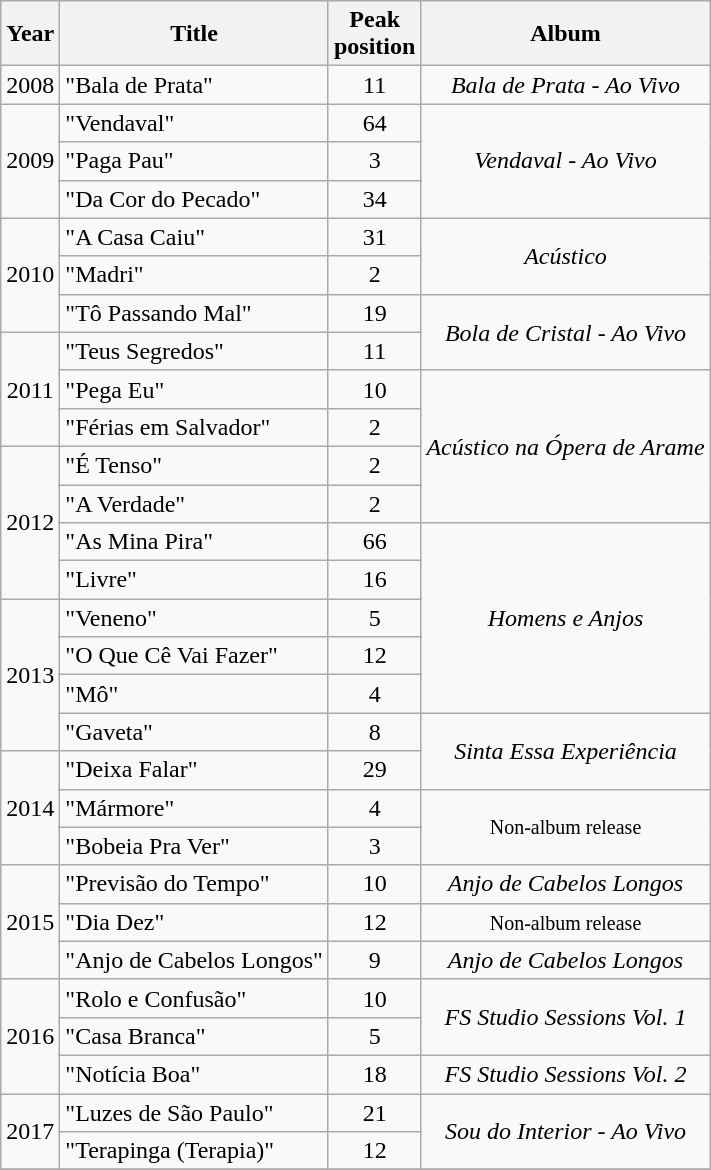<table class="wikitable">
<tr>
<th align="center" rowspan="1">Year</th>
<th align="center" rowspan="1">Title</th>
<th align="center" rowspan="1">Peak<br>position</th>
<th align="center" rowspan="1">Album</th>
</tr>
<tr>
<td align="center" rowspan="1">2008</td>
<td>"Bala de Prata"</td>
<td align="center">11</td>
<td align="center"><em>Bala de Prata - Ao Vivo</em></td>
</tr>
<tr>
<td align="center" rowspan="3">2009</td>
<td>"Vendaval"</td>
<td align="center">64</td>
<td align="center" rowspan="3"><em>Vendaval - Ao Vivo</em></td>
</tr>
<tr>
<td>"Paga Pau"</td>
<td align="center">3</td>
</tr>
<tr>
<td>"Da Cor do Pecado"</td>
<td align="center">34</td>
</tr>
<tr>
<td align="center" rowspan="3">2010</td>
<td>"A Casa Caiu"</td>
<td align="center">31</td>
<td align="center" rowspan="2"><em>Acústico</em></td>
</tr>
<tr>
<td>"Madri"</td>
<td align="center">2</td>
</tr>
<tr>
<td>"Tô Passando Mal"</td>
<td align="center">19</td>
<td align="center" rowspan="2"><em>Bola de Cristal - Ao Vivo</em></td>
</tr>
<tr>
<td align="center" rowspan="3">2011</td>
<td>"Teus Segredos"</td>
<td align="center">11</td>
</tr>
<tr>
<td>"Pega Eu"</td>
<td align="center">10</td>
<td align="center" rowspan="4"><em>Acústico na Ópera de Arame</em></td>
</tr>
<tr>
<td>"Férias em Salvador"</td>
<td align="center">2</td>
</tr>
<tr>
<td align="center" rowspan="4">2012</td>
<td>"É Tenso"</td>
<td align="center">2</td>
</tr>
<tr>
<td>"A Verdade"</td>
<td align="center">2</td>
</tr>
<tr>
<td>"As Mina Pira"</td>
<td align="center">66</td>
<td align="center" rowspan="5"><em>Homens e Anjos</em></td>
</tr>
<tr>
<td>"Livre"</td>
<td align="center">16</td>
</tr>
<tr>
<td align="center" rowspan="4">2013</td>
<td>"Veneno"</td>
<td align="center">5</td>
</tr>
<tr>
<td>"O Que Cê Vai Fazer"</td>
<td align="center">12</td>
</tr>
<tr>
<td>"Mô"</td>
<td align="center">4</td>
</tr>
<tr>
<td>"Gaveta"</td>
<td align="center">8</td>
<td align="center" rowspan="2"><em>Sinta Essa Experiência</em></td>
</tr>
<tr>
<td align="center" rowspan="3">2014</td>
<td>"Deixa Falar"</td>
<td align="center">29</td>
</tr>
<tr>
<td>"Mármore"</td>
<td align="center">4</td>
<td align="center" rowspan="2"><small>Non-album release</small></td>
</tr>
<tr>
<td>"Bobeia Pra Ver" </td>
<td align="center">3</td>
</tr>
<tr>
<td align="center" rowspan="3">2015</td>
<td>"Previsão do Tempo"</td>
<td align="center">10</td>
<td align="center" rowspan="1"><em>Anjo de Cabelos Longos</em></td>
</tr>
<tr>
<td>"Dia Dez"</td>
<td align="center">12</td>
<td align="center" rowspan="1"><small>Non-album release</small></td>
</tr>
<tr>
<td>"Anjo de Cabelos Longos"</td>
<td align="center">9</td>
<td align="center" rowspan="1"><em>Anjo de Cabelos Longos</em></td>
</tr>
<tr>
<td align="center" rowspan="3">2016</td>
<td>"Rolo e Confusão"</td>
<td align="center">10</td>
<td align="center" rowspan="2"><em>FS Studio Sessions Vol. 1</em></td>
</tr>
<tr>
<td>"Casa Branca"</td>
<td align="center">5</td>
</tr>
<tr>
<td>"Notícia Boa"</td>
<td align="center">18</td>
<td align="center" rowspan="1"><em>FS Studio Sessions Vol. 2</em></td>
</tr>
<tr>
<td align="center" rowspan="2">2017</td>
<td>"Luzes de São Paulo"</td>
<td align="center">21</td>
<td align="center" rowspan="2"><em>Sou do Interior - Ao Vivo</em></td>
</tr>
<tr>
<td>"Terapinga (Terapia)"</td>
<td align="center">12</td>
</tr>
<tr>
</tr>
</table>
